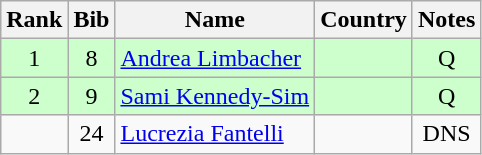<table class="wikitable" style="text-align:center;">
<tr>
<th>Rank</th>
<th>Bib</th>
<th>Name</th>
<th>Country</th>
<th>Notes</th>
</tr>
<tr bgcolor=ccffcc>
<td>1</td>
<td>8</td>
<td align=left><a href='#'>Andrea Limbacher</a></td>
<td align="left"></td>
<td>Q</td>
</tr>
<tr bgcolor=ccffcc>
<td>2</td>
<td>9</td>
<td align=left><a href='#'>Sami Kennedy-Sim</a></td>
<td align="left"></td>
<td>Q</td>
</tr>
<tr>
<td></td>
<td>24</td>
<td align=left><a href='#'>Lucrezia Fantelli</a></td>
<td align="left"></td>
<td>DNS</td>
</tr>
</table>
